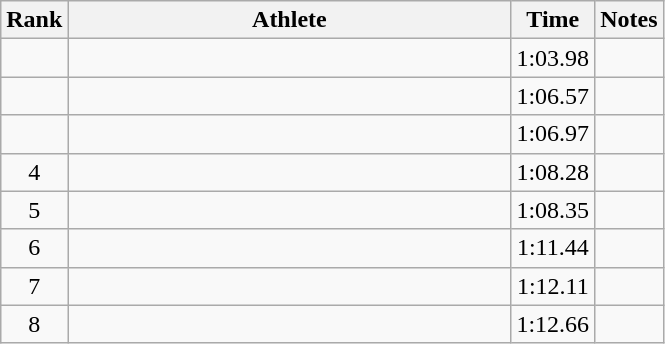<table class="wikitable" style="text-align:center">
<tr>
<th>Rank</th>
<th Style="width:18em">Athlete</th>
<th>Time</th>
<th>Notes</th>
</tr>
<tr>
<td></td>
<td style="text-align:left"></td>
<td>1:03.98</td>
<td></td>
</tr>
<tr>
<td></td>
<td style="text-align:left"></td>
<td>1:06.57</td>
<td></td>
</tr>
<tr>
<td></td>
<td style="text-align:left"></td>
<td>1:06.97</td>
<td></td>
</tr>
<tr>
<td>4</td>
<td style="text-align:left"></td>
<td>1:08.28</td>
<td></td>
</tr>
<tr>
<td>5</td>
<td style="text-align:left"></td>
<td>1:08.35</td>
<td></td>
</tr>
<tr>
<td>6</td>
<td style="text-align:left"></td>
<td>1:11.44</td>
<td></td>
</tr>
<tr>
<td>7</td>
<td style="text-align:left"></td>
<td>1:12.11</td>
<td></td>
</tr>
<tr>
<td>8</td>
<td style="text-align:left"></td>
<td>1:12.66</td>
<td></td>
</tr>
</table>
